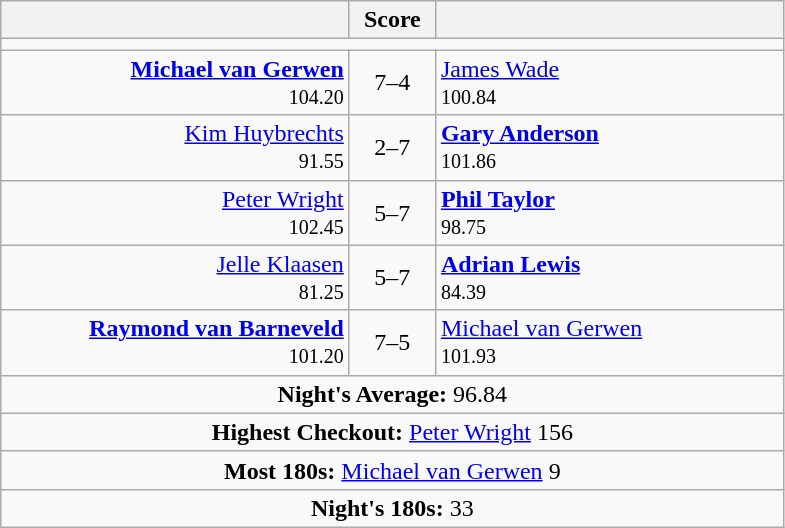<table class=wikitable style="text-align:center">
<tr>
<th width=225></th>
<th width=50>Score</th>
<th width=225></th>
</tr>
<tr align=center>
<td colspan="3"></td>
</tr>
<tr align=left>
<td align=right><strong><a href='#'>Michael van Gerwen</a></strong>  <br><small><span>104.20</span></small></td>
<td align=center>7–4</td>
<td> <a href='#'>James Wade</a>  <br><small><span>100.84</span></small></td>
</tr>
<tr align=left>
<td align=right><a href='#'>Kim Huybrechts</a>   <br><small><span>91.55</span></small></td>
<td align=center>2–7</td>
<td> <strong><a href='#'>Gary Anderson</a></strong>   <br><small><span>101.86</span></small></td>
</tr>
<tr align=left>
<td align=right><a href='#'>Peter Wright</a>  <br><small><span>102.45</span></small></td>
<td align=center>5–7</td>
<td> <strong><a href='#'>Phil Taylor</a></strong> <br><small><span>98.75</span></small></td>
</tr>
<tr align=left>
<td align=right><a href='#'>Jelle Klaasen</a>  <br><small><span>81.25</span></small></td>
<td align=center>5–7</td>
<td> <strong><a href='#'>Adrian Lewis</a> </strong> <br><small><span>84.39</span></small></td>
</tr>
<tr align=left>
<td align=right><strong><a href='#'>Raymond van Barneveld</a></strong>  <br><small><span>101.20</span></small></td>
<td align=center>7–5</td>
<td> <a href='#'>Michael van Gerwen</a> <br><small><span>101.93</span></small></td>
</tr>
<tr align=center>
<td colspan="3"><strong>Night's Average:</strong> 96.84 </td>
</tr>
<tr align=center>
<td colspan="3"><strong>Highest Checkout:</strong>  <a href='#'>Peter Wright</a> 156</td>
</tr>
<tr align=center>
<td colspan="3"><strong>Most 180s:</strong>  <a href='#'>Michael van Gerwen</a> 9</td>
</tr>
<tr align=center>
<td colspan="3"><strong>Night's 180s:</strong> 33</td>
</tr>
</table>
